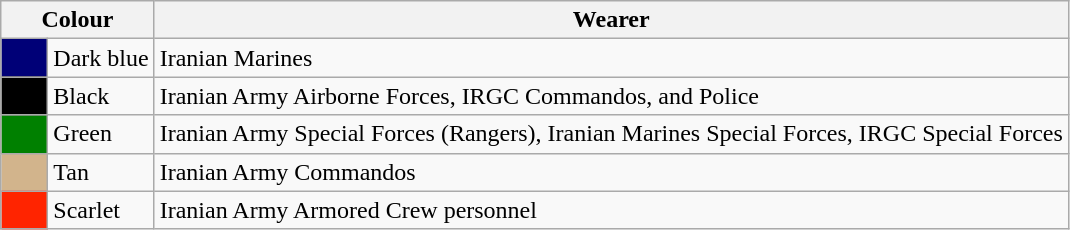<table class="wikitable">
<tr>
<th colspan="2">Colour</th>
<th>Wearer</th>
</tr>
<tr>
<td style="background:#000077;">      </td>
<td>Dark blue</td>
<td>Iranian Marines</td>
</tr>
<tr>
<td style="background:Black;"></td>
<td>Black</td>
<td>Iranian Army Airborne Forces, IRGC Commandos, and Police</td>
</tr>
<tr>
<td style="background:green;"></td>
<td>Green</td>
<td>Iranian Army Special Forces (Rangers), Iranian Marines Special Forces, IRGC Special Forces</td>
</tr>
<tr>
<td style="background:Tan;"></td>
<td>Tan</td>
<td>Iranian Army Commandos</td>
</tr>
<tr>
<td style="background:#FF2400;"></td>
<td>Scarlet</td>
<td>Iranian Army Armored Crew personnel</td>
</tr>
</table>
